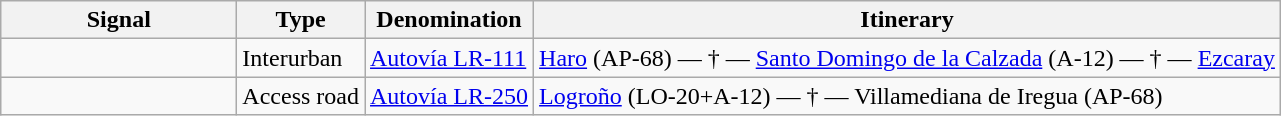<table class="wikitable">
<tr>
<th width="150px">Signal</th>
<th>Type</th>
<th>Denomination</th>
<th>Itinerary</th>
</tr>
<tr>
<td></td>
<td>Interurban</td>
<td><a href='#'>Autovía LR-111</a></td>
<td><a href='#'>Haro</a> (AP-68) — † — <a href='#'>Santo Domingo de la Calzada</a> (A-12) — † — <a href='#'>Ezcaray</a></td>
</tr>
<tr>
<td></td>
<td>Access road</td>
<td><a href='#'>Autovía LR-250</a></td>
<td><a href='#'>Logroño</a> (LO-20+A-12) — † — Villamediana de Iregua (AP-68)</td>
</tr>
</table>
